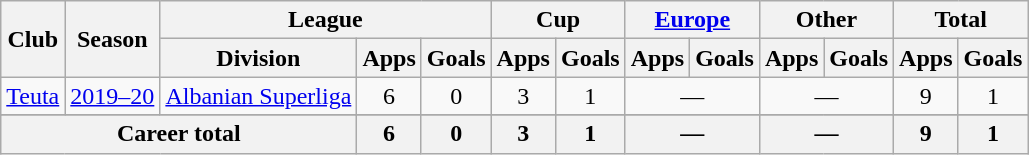<table class="wikitable" style="text-align:center">
<tr>
<th rowspan="2">Club</th>
<th rowspan="2">Season</th>
<th colspan="3">League</th>
<th colspan="2">Cup</th>
<th colspan="2"><a href='#'>Europe</a></th>
<th colspan="2">Other</th>
<th colspan="2">Total</th>
</tr>
<tr>
<th>Division</th>
<th>Apps</th>
<th>Goals</th>
<th>Apps</th>
<th>Goals</th>
<th>Apps</th>
<th>Goals</th>
<th>Apps</th>
<th>Goals</th>
<th>Apps</th>
<th>Goals</th>
</tr>
<tr>
<td rowspan="1" valign="center"><a href='#'>Teuta</a></td>
<td><a href='#'>2019–20</a></td>
<td rowspan="1"><a href='#'>Albanian Superliga</a></td>
<td>6</td>
<td>0</td>
<td>3</td>
<td>1</td>
<td colspan="2">—</td>
<td colspan="2">—</td>
<td>9</td>
<td>1</td>
</tr>
<tr>
</tr>
<tr>
<th colspan="3">Career total</th>
<th>6</th>
<th>0</th>
<th>3</th>
<th>1</th>
<th colspan="2">—</th>
<th colspan="2">—</th>
<th>9</th>
<th>1</th>
</tr>
</table>
